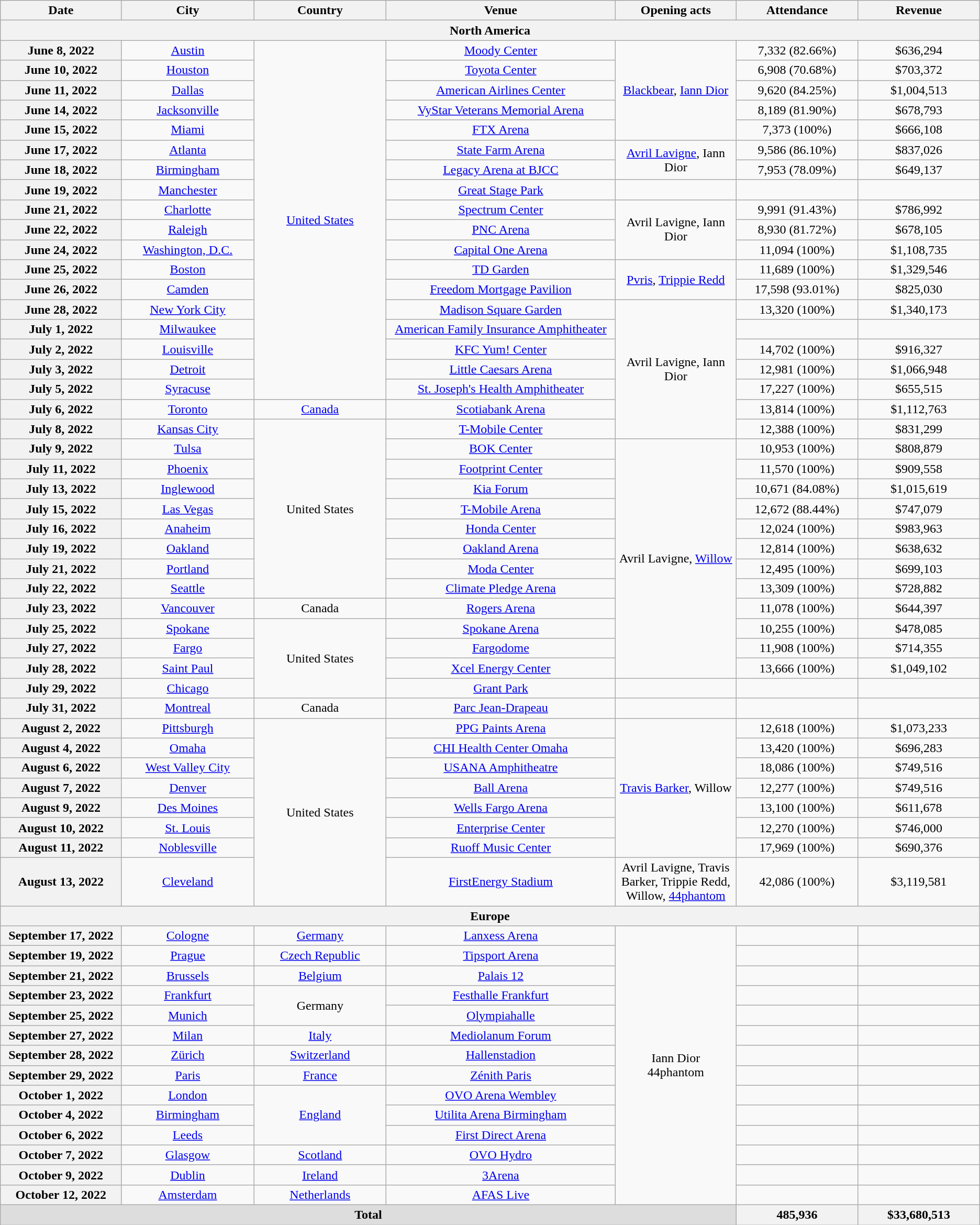<table class="wikitable plainrowheaders" style="text-align:center;">
<tr>
<th scope="col" style="width:10em;">Date</th>
<th scope="col" style="width:11em;">City</th>
<th scope="col" style="width:11em;">Country</th>
<th scope="col" style="width:20em;">Venue</th>
<th scope="col" style="width:10em;">Opening acts</th>
<th scope="col" style="width:10em;">Attendance</th>
<th scope="col" style="width:10em;">Revenue</th>
</tr>
<tr>
<th colspan="7">North America</th>
</tr>
<tr>
<th scope="row">June 8, 2022</th>
<td><a href='#'>Austin</a></td>
<td rowspan="18"><a href='#'>United States</a></td>
<td><a href='#'>Moody Center</a></td>
<td rowspan="5"><a href='#'>Blackbear</a>, <a href='#'>Iann Dior</a></td>
<td>7,332 (82.66%)</td>
<td>$636,294</td>
</tr>
<tr>
<th scope="row">June 10, 2022</th>
<td><a href='#'>Houston</a></td>
<td><a href='#'>Toyota Center</a></td>
<td>6,908 (70.68%)</td>
<td>$703,372</td>
</tr>
<tr>
<th scope="row">June 11, 2022</th>
<td><a href='#'>Dallas</a></td>
<td><a href='#'>American Airlines Center</a></td>
<td>9,620 (84.25%)</td>
<td>$1,004,513</td>
</tr>
<tr>
<th scope="row">June 14, 2022</th>
<td><a href='#'>Jacksonville</a></td>
<td><a href='#'>VyStar Veterans Memorial Arena</a></td>
<td>8,189 (81.90%)</td>
<td>$678,793</td>
</tr>
<tr>
<th scope="row">June 15, 2022</th>
<td><a href='#'>Miami</a></td>
<td><a href='#'>FTX Arena</a></td>
<td>7,373 (100%)</td>
<td>$666,108</td>
</tr>
<tr>
<th scope="row">June 17, 2022</th>
<td><a href='#'>Atlanta</a></td>
<td><a href='#'>State Farm Arena</a></td>
<td rowspan="2"><a href='#'>Avril Lavigne</a>, Iann Dior</td>
<td>9,586 (86.10%)</td>
<td>$837,026</td>
</tr>
<tr>
<th scope="row">June 18, 2022</th>
<td><a href='#'>Birmingham</a></td>
<td><a href='#'>Legacy Arena at BJCC</a></td>
<td>7,953 (78.09%)</td>
<td>$649,137</td>
</tr>
<tr>
<th scope="row">June 19, 2022</th>
<td><a href='#'>Manchester</a></td>
<td><a href='#'>Great Stage Park</a></td>
<td></td>
<td></td>
<td></td>
</tr>
<tr>
<th scope="row">June 21, 2022</th>
<td><a href='#'>Charlotte</a></td>
<td><a href='#'>Spectrum Center</a></td>
<td rowspan="3">Avril Lavigne, Iann Dior</td>
<td>9,991 (91.43%)</td>
<td>$786,992</td>
</tr>
<tr>
<th scope="row">June 22, 2022</th>
<td><a href='#'>Raleigh</a></td>
<td><a href='#'>PNC Arena</a></td>
<td>8,930 (81.72%)</td>
<td>$678,105</td>
</tr>
<tr>
<th scope="row">June 24, 2022</th>
<td><a href='#'>Washington, D.C.</a></td>
<td><a href='#'>Capital One Arena</a></td>
<td>11,094 (100%)</td>
<td>$1,108,735</td>
</tr>
<tr>
<th scope="row">June 25, 2022</th>
<td><a href='#'>Boston</a></td>
<td><a href='#'>TD Garden</a></td>
<td rowspan="2"><a href='#'>Pvris</a>, <a href='#'>Trippie Redd</a></td>
<td>11,689 (100%)</td>
<td>$1,329,546</td>
</tr>
<tr>
<th scope="row">June 26, 2022</th>
<td><a href='#'>Camden</a></td>
<td><a href='#'>Freedom Mortgage Pavilion</a></td>
<td>17,598 (93.01%)</td>
<td>$825,030</td>
</tr>
<tr>
<th scope="row">June 28, 2022</th>
<td><a href='#'>New York City</a></td>
<td><a href='#'>Madison Square Garden</a></td>
<td rowspan="7">Avril Lavigne, Iann Dior</td>
<td>13,320 (100%)</td>
<td>$1,340,173</td>
</tr>
<tr>
<th scope="row">July 1, 2022</th>
<td><a href='#'>Milwaukee</a></td>
<td><a href='#'>American Family Insurance Amphitheater</a></td>
<td></td>
<td></td>
</tr>
<tr>
<th scope="row">July 2, 2022</th>
<td><a href='#'>Louisville</a></td>
<td><a href='#'>KFC Yum! Center</a></td>
<td>14,702 (100%)</td>
<td>$916,327</td>
</tr>
<tr>
<th scope="row">July 3, 2022</th>
<td><a href='#'>Detroit</a></td>
<td><a href='#'>Little Caesars Arena</a></td>
<td>12,981 (100%)</td>
<td>$1,066,948</td>
</tr>
<tr>
<th scope="row">July 5, 2022</th>
<td><a href='#'>Syracuse</a></td>
<td><a href='#'>St. Joseph's Health Amphitheater</a></td>
<td>17,227 (100%)</td>
<td>$655,515</td>
</tr>
<tr>
<th scope="row">July 6, 2022</th>
<td><a href='#'>Toronto</a></td>
<td><a href='#'>Canada</a></td>
<td><a href='#'>Scotiabank Arena</a></td>
<td>13,814 (100%)</td>
<td>$1,112,763</td>
</tr>
<tr>
<th scope="row">July 8, 2022</th>
<td><a href='#'>Kansas City</a></td>
<td rowspan="9">United States</td>
<td><a href='#'>T-Mobile Center</a></td>
<td>12,388 (100%)</td>
<td>$831,299</td>
</tr>
<tr>
<th scope="row">July 9, 2022</th>
<td><a href='#'>Tulsa</a></td>
<td><a href='#'>BOK Center</a></td>
<td rowspan="12">Avril Lavigne, <a href='#'>Willow</a></td>
<td>10,953 (100%)</td>
<td>$808,879</td>
</tr>
<tr>
<th scope="row">July 11, 2022</th>
<td><a href='#'>Phoenix</a></td>
<td><a href='#'>Footprint Center</a></td>
<td>11,570 (100%)</td>
<td>$909,558</td>
</tr>
<tr>
<th scope="row">July 13, 2022</th>
<td><a href='#'>Inglewood</a></td>
<td><a href='#'>Kia Forum</a></td>
<td>10,671 (84.08%)</td>
<td>$1,015,619</td>
</tr>
<tr>
<th scope="row">July 15, 2022</th>
<td><a href='#'>Las Vegas</a></td>
<td><a href='#'>T-Mobile Arena</a></td>
<td>12,672 (88.44%)</td>
<td>$747,079</td>
</tr>
<tr>
<th scope="row">July 16, 2022</th>
<td><a href='#'>Anaheim</a></td>
<td><a href='#'>Honda Center</a></td>
<td>12,024 (100%)</td>
<td>$983,963</td>
</tr>
<tr>
<th scope="row">July 19, 2022</th>
<td><a href='#'>Oakland</a></td>
<td><a href='#'>Oakland Arena</a></td>
<td>12,814 (100%)</td>
<td>$638,632</td>
</tr>
<tr>
<th scope="row">July 21, 2022</th>
<td><a href='#'>Portland</a></td>
<td><a href='#'>Moda Center</a></td>
<td>12,495 (100%)</td>
<td>$699,103</td>
</tr>
<tr>
<th scope="row">July 22, 2022</th>
<td><a href='#'>Seattle</a></td>
<td><a href='#'>Climate Pledge Arena</a></td>
<td>13,309 (100%)</td>
<td>$728,882</td>
</tr>
<tr>
<th scope="row">July 23, 2022</th>
<td><a href='#'>Vancouver</a></td>
<td>Canada</td>
<td><a href='#'>Rogers Arena</a></td>
<td>11,078 (100%)</td>
<td>$644,397</td>
</tr>
<tr>
<th scope="row">July 25, 2022</th>
<td><a href='#'>Spokane</a></td>
<td rowspan="4">United States</td>
<td><a href='#'>Spokane Arena</a></td>
<td>10,255 (100%)</td>
<td>$478,085</td>
</tr>
<tr>
<th scope="row">July 27, 2022</th>
<td><a href='#'>Fargo</a></td>
<td><a href='#'>Fargodome</a></td>
<td>11,908 (100%)</td>
<td>$714,355</td>
</tr>
<tr>
<th scope="row">July 28, 2022</th>
<td><a href='#'>Saint Paul</a></td>
<td><a href='#'>Xcel Energy Center</a></td>
<td>13,666 (100%)</td>
<td>$1,049,102</td>
</tr>
<tr>
<th scope="row">July 29, 2022</th>
<td><a href='#'>Chicago</a></td>
<td><a href='#'>Grant Park</a></td>
<td></td>
<td></td>
<td></td>
</tr>
<tr>
<th scope="row">July 31, 2022</th>
<td><a href='#'>Montreal</a></td>
<td>Canada</td>
<td><a href='#'>Parc Jean-Drapeau</a></td>
<td></td>
<td></td>
<td></td>
</tr>
<tr>
<th scope="row">August 2, 2022</th>
<td><a href='#'>Pittsburgh</a></td>
<td rowspan="8">United States</td>
<td><a href='#'>PPG Paints Arena</a></td>
<td rowspan="7"><a href='#'>Travis Barker</a>, Willow</td>
<td>12,618 (100%)</td>
<td>$1,073,233</td>
</tr>
<tr>
<th scope="row">August 4, 2022</th>
<td><a href='#'>Omaha</a></td>
<td><a href='#'>CHI Health Center Omaha</a></td>
<td>13,420 (100%)</td>
<td>$696,283</td>
</tr>
<tr>
<th scope="row">August 6, 2022</th>
<td><a href='#'>West Valley City</a></td>
<td><a href='#'>USANA Amphitheatre</a></td>
<td>18,086 (100%)</td>
<td>$749,516</td>
</tr>
<tr>
<th scope="row">August 7, 2022</th>
<td><a href='#'>Denver</a></td>
<td><a href='#'>Ball Arena</a></td>
<td>12,277 (100%)</td>
<td>$749,516</td>
</tr>
<tr>
<th scope="row">August 9, 2022</th>
<td><a href='#'>Des Moines</a></td>
<td><a href='#'>Wells Fargo Arena</a></td>
<td>13,100 (100%)</td>
<td>$611,678</td>
</tr>
<tr>
<th scope="row">August 10, 2022</th>
<td><a href='#'>St. Louis</a></td>
<td><a href='#'>Enterprise Center</a></td>
<td>12,270 (100%)</td>
<td>$746,000</td>
</tr>
<tr>
<th scope="row">August 11, 2022</th>
<td><a href='#'>Noblesville</a></td>
<td><a href='#'>Ruoff Music Center</a></td>
<td>17,969 (100%)</td>
<td>$690,376</td>
</tr>
<tr>
<th scope="row">August 13, 2022</th>
<td><a href='#'>Cleveland</a></td>
<td><a href='#'>FirstEnergy Stadium</a></td>
<td>Avril Lavigne, Travis Barker, Trippie Redd, Willow, <a href='#'>44phantom</a></td>
<td>42,086 (100%)</td>
<td>$3,119,581</td>
</tr>
<tr>
<th colspan="7">Europe</th>
</tr>
<tr>
<th scope="row">September 17, 2022</th>
<td><a href='#'>Cologne</a></td>
<td><a href='#'>Germany</a></td>
<td><a href='#'>Lanxess Arena</a></td>
<td rowspan="14">Iann Dior <br> 44phantom</td>
<td></td>
<td></td>
</tr>
<tr>
<th scope="row">September 19, 2022</th>
<td><a href='#'>Prague</a></td>
<td><a href='#'>Czech Republic</a></td>
<td><a href='#'>Tipsport Arena</a></td>
<td></td>
<td></td>
</tr>
<tr>
<th scope="row">September 21, 2022</th>
<td><a href='#'>Brussels</a></td>
<td><a href='#'>Belgium</a></td>
<td><a href='#'>Palais 12</a></td>
<td></td>
<td></td>
</tr>
<tr>
<th scope="row">September 23, 2022</th>
<td><a href='#'>Frankfurt</a></td>
<td rowspan="2">Germany</td>
<td><a href='#'>Festhalle Frankfurt</a></td>
<td></td>
<td></td>
</tr>
<tr>
<th scope="row">September 25, 2022</th>
<td><a href='#'>Munich</a></td>
<td><a href='#'>Olympiahalle</a></td>
<td></td>
<td></td>
</tr>
<tr>
<th scope="row">September 27, 2022</th>
<td><a href='#'>Milan</a></td>
<td><a href='#'>Italy</a></td>
<td><a href='#'>Mediolanum Forum</a></td>
<td></td>
<td></td>
</tr>
<tr>
<th scope="row">September 28, 2022</th>
<td><a href='#'>Zürich</a></td>
<td><a href='#'>Switzerland</a></td>
<td><a href='#'>Hallenstadion</a></td>
<td></td>
<td></td>
</tr>
<tr>
<th scope="row">September 29, 2022</th>
<td><a href='#'>Paris</a></td>
<td><a href='#'>France</a></td>
<td><a href='#'>Zénith Paris</a></td>
<td></td>
<td></td>
</tr>
<tr>
<th scope="row">October 1, 2022</th>
<td><a href='#'>London</a></td>
<td rowspan="3"><a href='#'>England</a></td>
<td><a href='#'>OVO Arena Wembley</a></td>
<td></td>
<td></td>
</tr>
<tr>
<th scope="row">October 4, 2022</th>
<td><a href='#'>Birmingham</a></td>
<td><a href='#'>Utilita Arena Birmingham</a></td>
<td></td>
<td></td>
</tr>
<tr>
<th scope="row">October 6, 2022</th>
<td><a href='#'>Leeds</a></td>
<td><a href='#'>First Direct Arena</a></td>
<td></td>
<td></td>
</tr>
<tr>
<th scope="row">October 7, 2022</th>
<td><a href='#'>Glasgow</a></td>
<td><a href='#'>Scotland</a></td>
<td><a href='#'>OVO Hydro</a></td>
<td></td>
<td></td>
</tr>
<tr>
<th scope="row">October 9, 2022</th>
<td><a href='#'>Dublin</a></td>
<td><a href='#'>Ireland</a></td>
<td><a href='#'>3Arena</a></td>
<td></td>
<td></td>
</tr>
<tr>
<th scope="row">October 12, 2022</th>
<td><a href='#'>Amsterdam</a></td>
<td><a href='#'>Netherlands</a></td>
<td><a href='#'>AFAS Live</a></td>
<td></td>
<td></td>
</tr>
<tr>
<th style="background:#dddddd;" colspan="5">Total</th>
<th>485,936</th>
<th>$33,680,513</th>
</tr>
</table>
